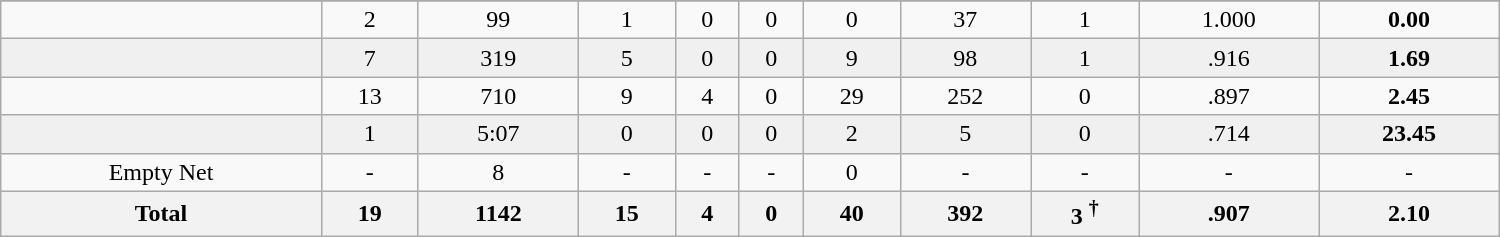<table class="wikitable sortable" width ="1000">
<tr align="center">
</tr>
<tr align="center" bgcolor="">
<td></td>
<td>2</td>
<td>99</td>
<td>1</td>
<td>0</td>
<td>0</td>
<td>0</td>
<td>37</td>
<td>1</td>
<td>1.000</td>
<td><strong>0.00</strong></td>
</tr>
<tr align="center" bgcolor="#f0f0f0">
<td></td>
<td>7</td>
<td>319</td>
<td>5</td>
<td>0</td>
<td>0</td>
<td>9</td>
<td>98</td>
<td>1</td>
<td>.916</td>
<td><strong>1.69</strong></td>
</tr>
<tr align="center" bgcolor="">
<td></td>
<td>13</td>
<td>710</td>
<td>9</td>
<td>4</td>
<td>0</td>
<td>29</td>
<td>252</td>
<td>0</td>
<td>.897</td>
<td><strong>2.45</strong></td>
</tr>
<tr align="center" bgcolor="#f0f0f0">
<td></td>
<td>1</td>
<td>5:07</td>
<td>0</td>
<td>0</td>
<td>0</td>
<td>2</td>
<td>5</td>
<td>0</td>
<td>.714</td>
<td><strong>23.45</strong></td>
</tr>
<tr align="center" bgcolor="">
<td>Empty Net</td>
<td>-</td>
<td>8</td>
<td>-</td>
<td>-</td>
<td>-</td>
<td>0</td>
<td>-</td>
<td>-</td>
<td>-</td>
<td>-</td>
</tr>
<tr>
<th>Total</th>
<th>19</th>
<th>1142</th>
<th>15</th>
<th>4</th>
<th>0</th>
<th>40</th>
<th>392</th>
<th>3 <sup>†</sup></th>
<th>.907</th>
<th>2.10</th>
</tr>
</table>
